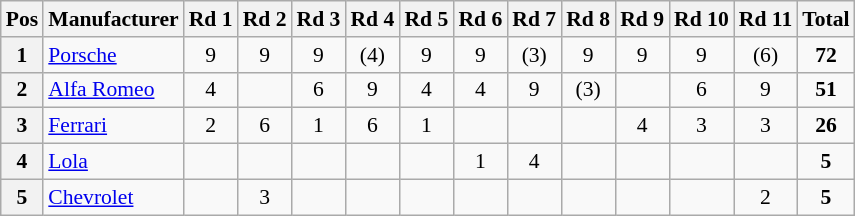<table class="wikitable" style="font-size: 90%;">
<tr>
<th>Pos</th>
<th>Manufacturer</th>
<th>Rd 1</th>
<th>Rd 2</th>
<th>Rd 3</th>
<th>Rd 4</th>
<th>Rd 5</th>
<th>Rd 6</th>
<th>Rd 7</th>
<th>Rd 8</th>
<th>Rd 9</th>
<th>Rd 10</th>
<th>Rd 11</th>
<th>Total</th>
</tr>
<tr>
<th>1</th>
<td> <a href='#'>Porsche</a></td>
<td align=center>9</td>
<td align=center>9</td>
<td align=center>9</td>
<td align=center>(4)</td>
<td align=center>9</td>
<td align=center>9</td>
<td align=center>(3)</td>
<td align=center>9</td>
<td align=center>9</td>
<td align=center>9</td>
<td align=center>(6)</td>
<td align=center><strong>72</strong></td>
</tr>
<tr>
<th>2</th>
<td> <a href='#'>Alfa Romeo</a></td>
<td align=center>4</td>
<td></td>
<td align=center>6</td>
<td align=center>9</td>
<td align=center>4</td>
<td align=center>4</td>
<td align=center>9</td>
<td align=center>(3)</td>
<td></td>
<td align=center>6</td>
<td align=center>9</td>
<td align=center><strong>51</strong></td>
</tr>
<tr>
<th>3</th>
<td> <a href='#'>Ferrari</a></td>
<td align=center>2</td>
<td align=center>6</td>
<td align=center>1</td>
<td align=center>6</td>
<td align=center>1</td>
<td></td>
<td></td>
<td></td>
<td align=center>4</td>
<td align=center>3</td>
<td align=center>3</td>
<td align=center><strong>26</strong></td>
</tr>
<tr>
<th>4</th>
<td> <a href='#'>Lola</a></td>
<td></td>
<td></td>
<td></td>
<td></td>
<td></td>
<td align=center>1</td>
<td align=center>4</td>
<td></td>
<td></td>
<td></td>
<td></td>
<td align=center><strong>5</strong></td>
</tr>
<tr>
<th>5</th>
<td> <a href='#'>Chevrolet</a></td>
<td></td>
<td align=center>3</td>
<td></td>
<td></td>
<td></td>
<td></td>
<td></td>
<td></td>
<td></td>
<td></td>
<td align=center>2</td>
<td align=center><strong>5</strong></td>
</tr>
</table>
